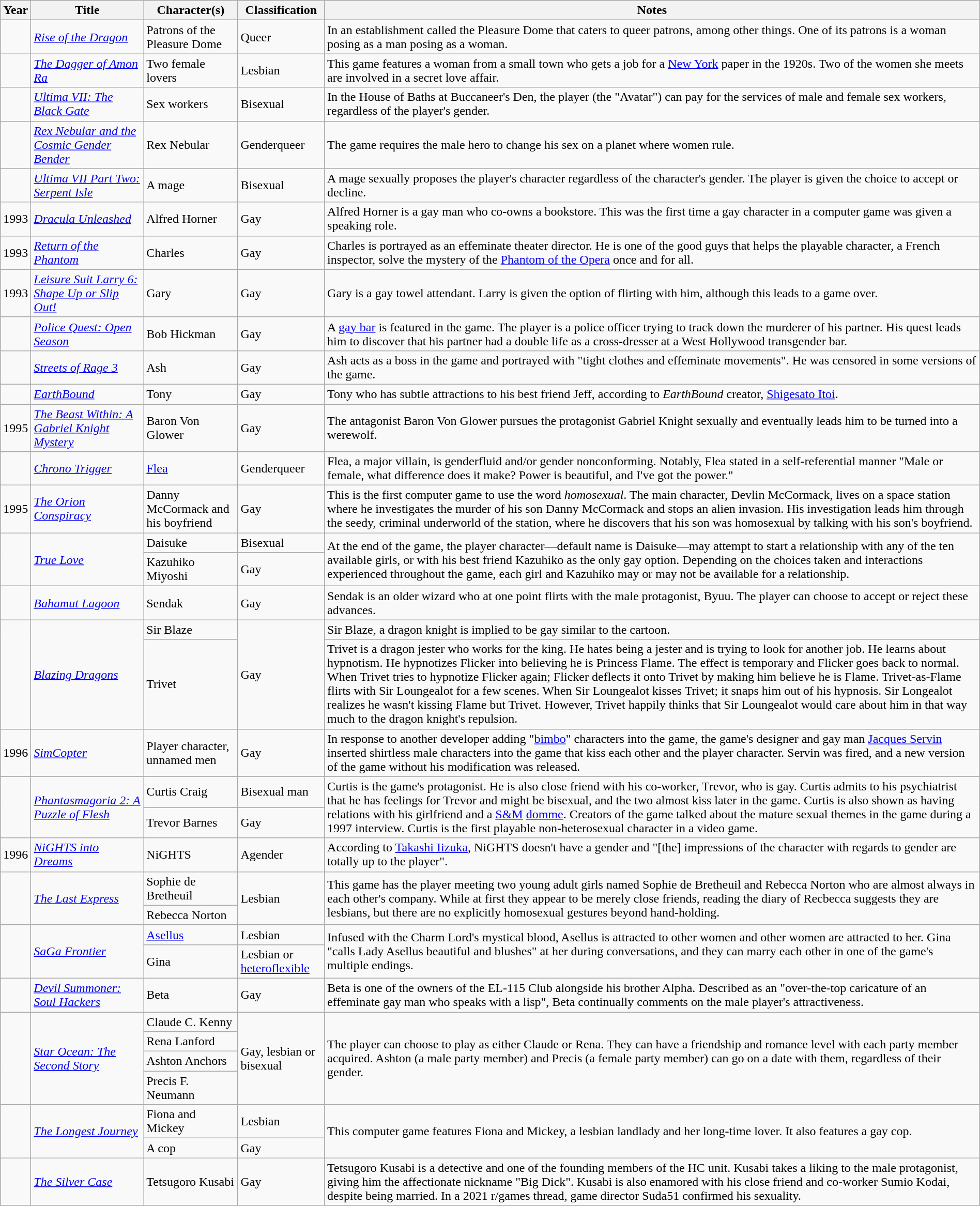<table class="wikitable sortable" style="width: 100%">
<tr>
<th>Year</th>
<th>Title</th>
<th>Character(s)</th>
<th>Classification</th>
<th>Notes</th>
</tr>
<tr>
<td></td>
<td><em><a href='#'>Rise of the Dragon</a></em></td>
<td>Patrons of the Pleasure Dome</td>
<td>Queer</td>
<td>In an establishment called the Pleasure Dome that caters to queer patrons, among other things. One of its patrons is a woman posing as a man posing as a woman.</td>
</tr>
<tr>
<td></td>
<td><em><a href='#'>The Dagger of Amon Ra</a></em></td>
<td>Two female lovers</td>
<td>Lesbian</td>
<td>This game features a woman from a small town who gets a job for a <a href='#'>New York</a> paper in the 1920s. Two of the women she meets are involved in a secret love affair.</td>
</tr>
<tr>
<td></td>
<td><em><a href='#'>Ultima VII: The Black Gate</a></em></td>
<td>Sex workers</td>
<td>Bisexual</td>
<td>In the House of Baths at Buccaneer's Den, the player (the "Avatar") can pay for the services of male and female sex workers, regardless of the player's gender.</td>
</tr>
<tr>
<td></td>
<td><em><a href='#'>Rex Nebular and the Cosmic Gender Bender</a></em></td>
<td>Rex Nebular</td>
<td>Genderqueer</td>
<td>The game requires the male hero to change his sex on a planet where women rule.</td>
</tr>
<tr>
<td></td>
<td><em><a href='#'>Ultima VII Part Two: Serpent Isle</a></em></td>
<td>A mage</td>
<td>Bisexual</td>
<td>A mage sexually proposes the player's character regardless of the character's gender. The player is given the choice to accept or decline.</td>
</tr>
<tr>
<td>1993</td>
<td><em><a href='#'>Dracula Unleashed</a></em></td>
<td>Alfred Horner</td>
<td>Gay</td>
<td>Alfred Horner is a gay man who co-owns a bookstore. This was the first time a gay character in a computer game was given a speaking role.</td>
</tr>
<tr>
<td>1993</td>
<td><em><a href='#'>Return of the Phantom</a></em></td>
<td>Charles</td>
<td>Gay</td>
<td>Charles is portrayed as an effeminate theater director. He is one of the good guys that helps the playable character, a French inspector, solve the mystery of the <a href='#'>Phantom of the Opera</a> once and for all.</td>
</tr>
<tr>
<td>1993</td>
<td><em><a href='#'>Leisure Suit Larry 6: Shape Up or Slip Out!</a></em></td>
<td>Gary</td>
<td>Gay</td>
<td>Gary is a gay towel attendant. Larry is given the option of flirting with him, although this leads to a game over.</td>
</tr>
<tr>
<td></td>
<td><em><a href='#'>Police Quest: Open Season</a></em></td>
<td>Bob Hickman</td>
<td>Gay</td>
<td>A <a href='#'>gay bar</a> is featured in the game. The player is a police officer trying to track down the murderer of his partner. His quest leads him to discover that his partner had a double life as a cross-dresser at a West Hollywood transgender bar.</td>
</tr>
<tr>
<td></td>
<td><em><a href='#'>Streets of Rage 3</a></em></td>
<td>Ash</td>
<td>Gay</td>
<td>Ash acts as a boss in the game and portrayed with "tight clothes and effeminate movements". He was censored in some versions of the game.</td>
</tr>
<tr>
<td></td>
<td><em><a href='#'>EarthBound</a></em></td>
<td>Tony</td>
<td>Gay</td>
<td>Tony who has subtle attractions to his best friend Jeff, according to <em>EarthBound</em> creator, <a href='#'>Shigesato Itoi</a>.</td>
</tr>
<tr>
<td>1995</td>
<td><em><a href='#'>The Beast Within: A Gabriel Knight Mystery</a></em></td>
<td>Baron Von Glower</td>
<td>Gay</td>
<td>The antagonist Baron Von Glower pursues the protagonist Gabriel Knight sexually and eventually leads him to be turned into a werewolf.</td>
</tr>
<tr>
<td></td>
<td><em><a href='#'>Chrono Trigger</a></em></td>
<td><a href='#'>Flea</a></td>
<td>Genderqueer</td>
<td>Flea, a major villain, is genderfluid and/or gender nonconforming. Notably, Flea stated in a self-referential manner  "Male or female, what difference does it make? Power is beautiful, and I've got the power."</td>
</tr>
<tr>
<td>1995</td>
<td><em><a href='#'>The Orion Conspiracy</a></em></td>
<td>Danny McCormack and his boyfriend</td>
<td>Gay</td>
<td>This is the first computer game to use the word <em>homosexual</em>. The main character, Devlin McCormack, lives on a space station where he investigates the murder of his son Danny McCormack and stops an alien invasion. His investigation leads him through the seedy, criminal underworld of the station, where he discovers that his son was homosexual by talking with his son's boyfriend.</td>
</tr>
<tr>
<td rowspan="2"></td>
<td rowspan="2"><em><a href='#'>True Love</a></em></td>
<td>Daisuke</td>
<td>Bisexual</td>
<td rowspan="2">At the end of the game, the player character—default name is Daisuke—may attempt to start a relationship with any of the ten available girls, or with his best friend Kazuhiko as the only gay option. Depending on the choices taken and interactions experienced throughout the game, each girl and Kazuhiko may or may not be available for a relationship.</td>
</tr>
<tr>
<td>Kazuhiko Miyoshi</td>
<td>Gay</td>
</tr>
<tr>
<td></td>
<td><em><a href='#'>Bahamut Lagoon</a></em></td>
<td>Sendak</td>
<td>Gay</td>
<td>Sendak is an older wizard who at one point flirts with the male protagonist, Byuu. The player can choose to accept or reject these advances.</td>
</tr>
<tr>
<td rowspan="2"></td>
<td rowspan="2"><em><a href='#'>Blazing Dragons</a></em></td>
<td>Sir Blaze</td>
<td rowspan="2">Gay</td>
<td>Sir Blaze, a dragon knight is implied to be gay similar to the cartoon.</td>
</tr>
<tr>
<td>Trivet</td>
<td>Trivet is a dragon jester who works for the king. He hates being a jester and is trying to look for another job. He learns about hypnotism. He hypnotizes Flicker into believing he is Princess Flame. The effect is temporary and Flicker goes back to normal. When Trivet tries to hypnotize Flicker again; Flicker deflects it onto Trivet by making him believe he is Flame. Trivet-as-Flame flirts with Sir Loungealot for a few scenes. When Sir Loungealot kisses Trivet; it snaps him out of his hypnosis. Sir Longealot realizes he wasn't kissing Flame but Trivet. However, Trivet happily thinks that Sir Loungealot would care about him in that way much to the dragon knight's repulsion.</td>
</tr>
<tr>
<td>1996</td>
<td><em><a href='#'>SimCopter</a></em></td>
<td>Player character, unnamed men</td>
<td>Gay</td>
<td>In response to another developer adding "<a href='#'>bimbo</a>" characters into the game, the game's designer and gay man <a href='#'>Jacques Servin</a> inserted shirtless male characters into the game that kiss each other and the player character. Servin was fired, and a new version of the game without his modification was released.</td>
</tr>
<tr>
<td rowspan="2"></td>
<td rowspan="2"><em><a href='#'>Phantasmagoria 2: A Puzzle of Flesh</a></em></td>
<td>Curtis Craig</td>
<td>Bisexual man</td>
<td rowspan="2">Curtis is the game's protagonist. He is also close friend with his co-worker, Trevor, who is gay. Curtis admits to his psychiatrist that he has feelings for Trevor and might be bisexual, and the two almost kiss later in the game. Curtis is also shown as having relations with his girlfriend and a <a href='#'>S&M</a> <a href='#'>domme</a>. Creators of the game talked about the mature sexual themes in the game during a 1997 interview. Curtis is the first playable non-heterosexual character in a video game.</td>
</tr>
<tr>
<td>Trevor Barnes</td>
<td>Gay</td>
</tr>
<tr>
<td>1996</td>
<td><a href='#'><em>NiGHTS into Dreams</em></a></td>
<td>NiGHTS</td>
<td>Agender</td>
<td>According to <a href='#'>Takashi Iizuka</a>, NiGHTS doesn't have a gender and "[the] impressions of the character with regards to gender are totally up to the player".</td>
</tr>
<tr>
<td rowspan="2"></td>
<td rowspan="2"><em><a href='#'>The Last Express</a></em></td>
<td>Sophie de Bretheuil</td>
<td rowspan="2">Lesbian</td>
<td rowspan="2">This game has the player meeting two young adult girls named Sophie de Bretheuil and Rebecca Norton who are almost always in each other's company. While at first they appear to be merely close friends, reading the diary of Recbecca suggests they are lesbians, but there are no explicitly homosexual gestures beyond hand-holding.</td>
</tr>
<tr>
<td>Rebecca Norton</td>
</tr>
<tr>
<td rowspan="2"></td>
<td rowspan="2"><em><a href='#'>SaGa Frontier</a></em></td>
<td><a href='#'>Asellus</a></td>
<td>Lesbian</td>
<td rowspan="2">Infused with the Charm Lord's mystical blood, Asellus is attracted to other women and other women are attracted to her. Gina "calls Lady Asellus beautiful and blushes" at her during conversations, and they can marry each other in one of the game's multiple endings.</td>
</tr>
<tr>
<td>Gina</td>
<td>Lesbian or <a href='#'>heteroflexible</a></td>
</tr>
<tr>
<td></td>
<td><em><a href='#'>Devil Summoner: Soul Hackers</a></em></td>
<td>Beta</td>
<td>Gay</td>
<td>Beta is one of the owners of the EL-115 Club alongside his brother Alpha. Described as an "over-the-top caricature of an effeminate gay man who speaks with a lisp", Beta continually comments on the male player's attractiveness.</td>
</tr>
<tr>
<td rowspan="4"></td>
<td rowspan="4"><em><a href='#'>Star Ocean: The Second Story</a></em></td>
<td>Claude C. Kenny</td>
<td rowspan="4">Gay, lesbian or bisexual</td>
<td rowspan="4">The player can choose to play as either Claude or Rena. They can have a friendship and romance level with each party member acquired. Ashton (a male party member) and Precis (a female party member) can go on a date with them, regardless of their gender.</td>
</tr>
<tr>
<td>Rena Lanford</td>
</tr>
<tr>
<td>Ashton Anchors</td>
</tr>
<tr>
<td>Precis F. Neumann</td>
</tr>
<tr>
<td rowspan="2"></td>
<td rowspan="2"><em><a href='#'>The Longest Journey</a></em></td>
<td>Fiona and Mickey</td>
<td>Lesbian</td>
<td rowspan="2">This computer game features Fiona and Mickey, a lesbian landlady and her long-time lover. It also features a gay cop.</td>
</tr>
<tr>
<td>A cop</td>
<td>Gay</td>
</tr>
<tr>
<td rowspan="4"></td>
<td rowspan="4"><em><a href='#'>The Silver Case</a></em></td>
<td>Tetsugoro Kusabi</td>
<td rowspan="4">Gay</td>
<td rowspan="4">Tetsugoro Kusabi is a detective and one of the founding members of the HC unit. Kusabi takes a liking to the male protagonist, giving him the affectionate nickname "Big Dick". Kusabi is also enamored with his close friend and co-worker Sumio Kodai, despite being married. In a 2021 r/games thread, game director Suda51 confirmed his sexuality.</td>
</tr>
</table>
